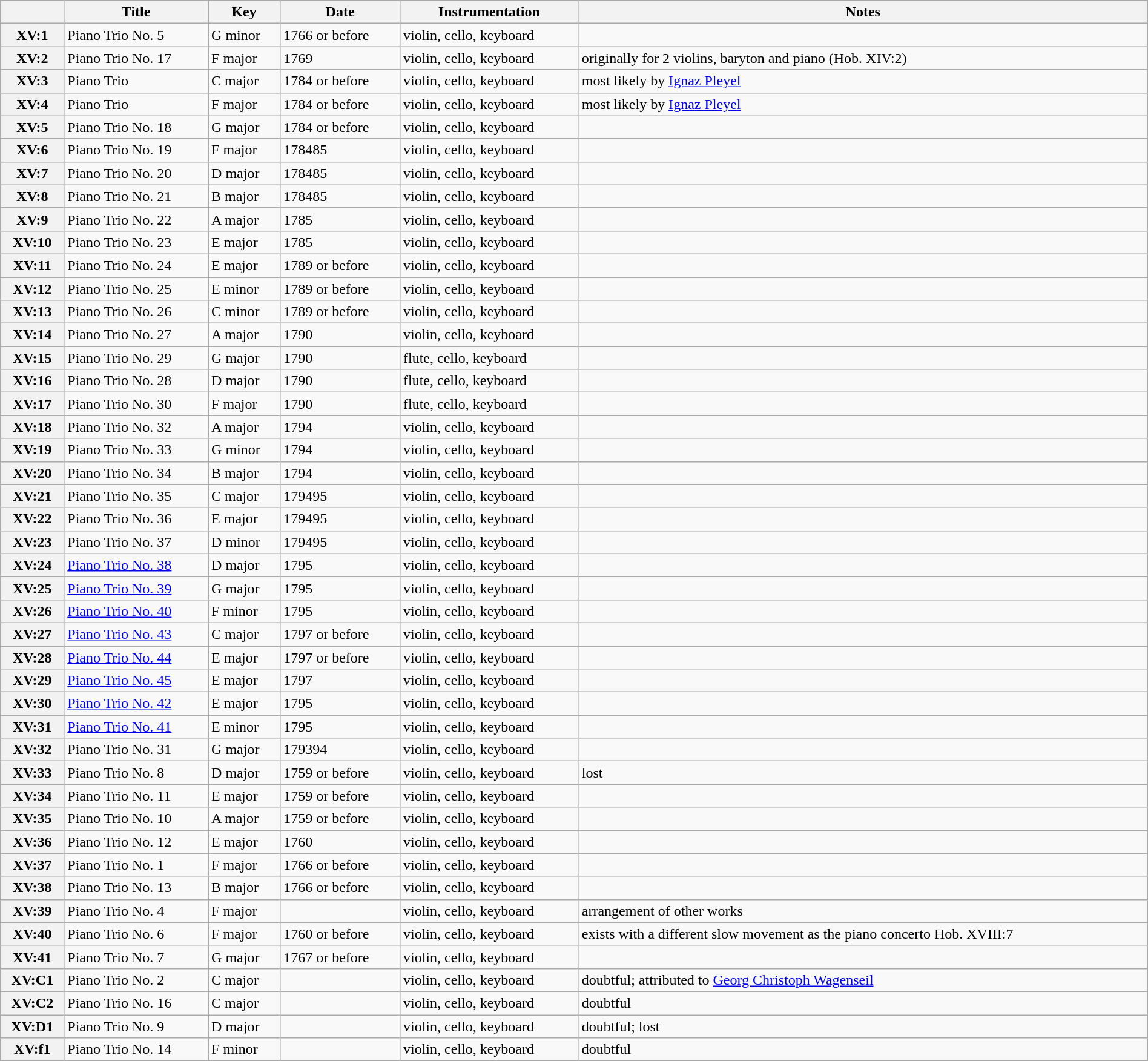<table class="wikitable sortable" style="text-align: left" width=100%>
<tr>
<th scope="col"><a href='#'></a></th>
<th scope="col">Title</th>
<th scope="col">Key</th>
<th scope="col">Date</th>
<th scope="col">Instrumentation</th>
<th scope="col">Notes</th>
</tr>
<tr>
<th scope="row">XV:1</th>
<td>Piano Trio No. 5</td>
<td>G minor</td>
<td>1766 or before</td>
<td>violin, cello, keyboard</td>
<td></td>
</tr>
<tr>
<th scope="row">XV:2</th>
<td>Piano Trio No. 17</td>
<td>F major</td>
<td> 1769</td>
<td>violin, cello, keyboard</td>
<td>originally for 2 violins, baryton and piano (Hob. XIV:2)</td>
</tr>
<tr>
<th scope="row">XV:3</th>
<td>Piano Trio</td>
<td>C major</td>
<td>1784 or before</td>
<td>violin, cello, keyboard</td>
<td>most likely by <a href='#'>Ignaz Pleyel</a></td>
</tr>
<tr>
<th scope="row">XV:4</th>
<td>Piano Trio</td>
<td>F major</td>
<td>1784 or before</td>
<td>violin, cello, keyboard</td>
<td>most likely by <a href='#'>Ignaz Pleyel</a></td>
</tr>
<tr>
<th scope="row">XV:5</th>
<td>Piano Trio No. 18</td>
<td>G major</td>
<td>1784 or before</td>
<td>violin, cello, keyboard</td>
<td></td>
</tr>
<tr>
<th scope="row">XV:6</th>
<td>Piano Trio No. 19</td>
<td>F major</td>
<td>178485</td>
<td>violin, cello, keyboard</td>
<td></td>
</tr>
<tr>
<th scope="row">XV:7</th>
<td>Piano Trio No. 20</td>
<td>D major</td>
<td>178485</td>
<td>violin, cello, keyboard</td>
<td></td>
</tr>
<tr>
<th scope="row">XV:8</th>
<td>Piano Trio No. 21</td>
<td>B major</td>
<td>178485</td>
<td>violin, cello, keyboard</td>
<td></td>
</tr>
<tr>
<th scope="row">XV:9</th>
<td>Piano Trio No. 22</td>
<td>A major</td>
<td>1785</td>
<td>violin, cello, keyboard</td>
<td></td>
</tr>
<tr>
<th scope="row">XV:10</th>
<td>Piano Trio No. 23</td>
<td>E major</td>
<td>1785</td>
<td>violin, cello, keyboard</td>
<td></td>
</tr>
<tr>
<th scope="row">XV:11</th>
<td>Piano Trio No. 24</td>
<td>E major</td>
<td>1789 or before</td>
<td>violin, cello, keyboard</td>
<td></td>
</tr>
<tr>
<th scope="row">XV:12</th>
<td>Piano Trio No. 25</td>
<td>E minor</td>
<td>1789 or before</td>
<td>violin, cello, keyboard</td>
<td></td>
</tr>
<tr>
<th scope="row">XV:13</th>
<td>Piano Trio No. 26</td>
<td>C minor</td>
<td>1789 or before</td>
<td>violin, cello, keyboard</td>
<td></td>
</tr>
<tr>
<th scope="row">XV:14</th>
<td>Piano Trio No. 27</td>
<td>A major</td>
<td>1790</td>
<td>violin, cello, keyboard</td>
<td></td>
</tr>
<tr>
<th scope="row">XV:15</th>
<td>Piano Trio No. 29</td>
<td>G major</td>
<td>1790</td>
<td>flute, cello, keyboard</td>
<td></td>
</tr>
<tr>
<th scope="row">XV:16</th>
<td>Piano Trio No. 28</td>
<td>D major</td>
<td>1790</td>
<td>flute, cello, keyboard</td>
<td></td>
</tr>
<tr>
<th scope="row">XV:17</th>
<td>Piano Trio No. 30</td>
<td>F major</td>
<td>1790</td>
<td>flute, cello, keyboard</td>
<td></td>
</tr>
<tr>
<th scope="row">XV:18</th>
<td>Piano Trio No. 32</td>
<td>A major</td>
<td>1794</td>
<td>violin, cello, keyboard</td>
<td></td>
</tr>
<tr>
<th scope="row">XV:19</th>
<td>Piano Trio No. 33</td>
<td>G minor</td>
<td>1794</td>
<td>violin, cello, keyboard</td>
<td></td>
</tr>
<tr>
<th scope="row">XV:20</th>
<td>Piano Trio No. 34</td>
<td>B major</td>
<td>1794</td>
<td>violin, cello, keyboard</td>
<td></td>
</tr>
<tr>
<th scope="row">XV:21</th>
<td>Piano Trio No. 35</td>
<td>C major</td>
<td>179495</td>
<td>violin, cello, keyboard</td>
<td></td>
</tr>
<tr>
<th scope="row">XV:22</th>
<td>Piano Trio No. 36</td>
<td>E major</td>
<td>179495</td>
<td>violin, cello, keyboard</td>
<td></td>
</tr>
<tr>
<th scope="row">XV:23</th>
<td>Piano Trio No. 37</td>
<td>D minor</td>
<td>179495</td>
<td>violin, cello, keyboard</td>
<td></td>
</tr>
<tr>
<th scope="row">XV:24</th>
<td><a href='#'>Piano Trio No. 38</a></td>
<td>D major</td>
<td>1795</td>
<td>violin, cello, keyboard</td>
<td></td>
</tr>
<tr>
<th scope="row">XV:25</th>
<td><a href='#'>Piano Trio No. 39</a></td>
<td>G major</td>
<td>1795</td>
<td>violin, cello, keyboard</td>
<td></td>
</tr>
<tr>
<th scope="row">XV:26</th>
<td><a href='#'>Piano Trio No. 40</a></td>
<td>F minor</td>
<td>1795</td>
<td>violin, cello, keyboard</td>
<td></td>
</tr>
<tr>
<th scope="row">XV:27</th>
<td><a href='#'>Piano Trio No. 43</a></td>
<td>C major</td>
<td>1797 or before</td>
<td>violin, cello, keyboard</td>
<td></td>
</tr>
<tr>
<th scope="row">XV:28</th>
<td><a href='#'>Piano Trio No. 44</a></td>
<td>E major</td>
<td>1797 or before</td>
<td>violin, cello, keyboard</td>
<td></td>
</tr>
<tr>
<th scope="row">XV:29</th>
<td><a href='#'>Piano Trio No. 45</a></td>
<td>E major</td>
<td>1797</td>
<td>violin, cello, keyboard</td>
<td></td>
</tr>
<tr>
<th scope="row">XV:30</th>
<td><a href='#'>Piano Trio No. 42</a></td>
<td>E major</td>
<td>1795</td>
<td>violin, cello, keyboard</td>
<td></td>
</tr>
<tr>
<th scope="row">XV:31</th>
<td><a href='#'>Piano Trio No. 41</a></td>
<td>E minor</td>
<td>1795</td>
<td>violin, cello, keyboard</td>
<td></td>
</tr>
<tr>
<th scope="row">XV:32</th>
<td>Piano Trio No. 31</td>
<td>G major</td>
<td>179394</td>
<td>violin, cello, keyboard</td>
<td></td>
</tr>
<tr>
<th scope="row">XV:33</th>
<td>Piano Trio No. 8</td>
<td>D major</td>
<td>1759 or before</td>
<td>violin, cello, keyboard</td>
<td>lost</td>
</tr>
<tr>
<th scope="row">XV:34</th>
<td>Piano Trio No. 11</td>
<td>E major</td>
<td>1759 or before</td>
<td>violin, cello, keyboard</td>
<td></td>
</tr>
<tr>
<th scope="row">XV:35</th>
<td>Piano Trio No. 10</td>
<td>A major</td>
<td>1759 or before</td>
<td>violin, cello, keyboard</td>
<td></td>
</tr>
<tr>
<th scope="row">XV:36</th>
<td>Piano Trio No. 12</td>
<td>E major</td>
<td> 1760</td>
<td>violin, cello, keyboard</td>
<td></td>
</tr>
<tr>
<th scope="row">XV:37</th>
<td>Piano Trio No. 1</td>
<td>F major</td>
<td>1766 or before</td>
<td>violin, cello, keyboard</td>
<td></td>
</tr>
<tr>
<th scope="row">XV:38</th>
<td>Piano Trio No. 13</td>
<td>B major</td>
<td>1766 or before</td>
<td>violin, cello, keyboard</td>
<td></td>
</tr>
<tr>
<th scope="row">XV:39</th>
<td>Piano Trio No. 4</td>
<td>F major</td>
<td></td>
<td>violin, cello, keyboard</td>
<td>arrangement of other works</td>
</tr>
<tr>
<th scope="row">XV:40</th>
<td>Piano Trio No. 6</td>
<td>F major</td>
<td>1760 or before</td>
<td>violin, cello, keyboard</td>
<td>exists with a different slow movement as the piano concerto Hob. XVIII:7</td>
</tr>
<tr>
<th scope="row">XV:41</th>
<td>Piano Trio No. 7</td>
<td>G major</td>
<td>1767 or before</td>
<td>violin, cello, keyboard</td>
<td></td>
</tr>
<tr>
<th scope="row">XV:C1</th>
<td>Piano Trio No. 2</td>
<td>C major</td>
<td></td>
<td>violin, cello, keyboard</td>
<td>doubtful; attributed to <a href='#'>Georg Christoph Wagenseil</a></td>
</tr>
<tr>
<th scope="row">XV:C2</th>
<td>Piano Trio No. 16</td>
<td>C major</td>
<td></td>
<td>violin, cello, keyboard</td>
<td>doubtful</td>
</tr>
<tr>
<th scope="row">XV:D1</th>
<td>Piano Trio No. 9</td>
<td>D major</td>
<td></td>
<td>violin, cello, keyboard</td>
<td>doubtful; lost</td>
</tr>
<tr>
<th scope="row">XV:f1</th>
<td>Piano Trio No. 14</td>
<td>F minor</td>
<td></td>
<td>violin, cello, keyboard</td>
<td>doubtful</td>
</tr>
</table>
